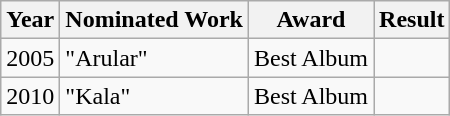<table class="wikitable">
<tr>
<th>Year</th>
<th>Nominated Work</th>
<th>Award</th>
<th>Result</th>
</tr>
<tr>
<td>2005</td>
<td>"Arular"</td>
<td>Best Album</td>
<td></td>
</tr>
<tr>
<td>2010</td>
<td>"Kala"</td>
<td>Best Album</td>
<td></td>
</tr>
</table>
